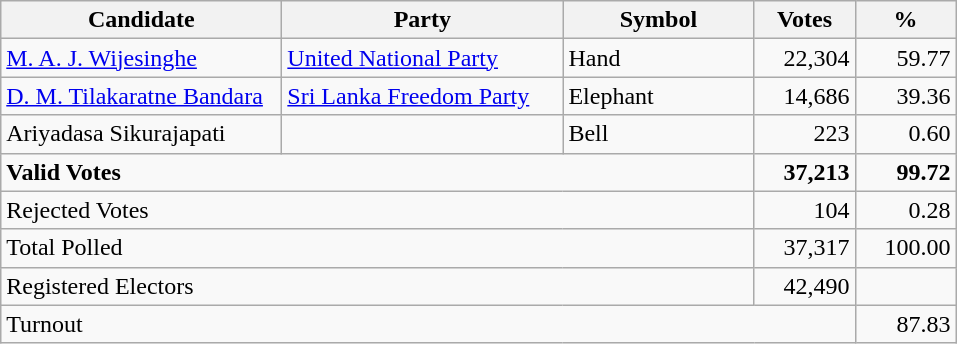<table class="wikitable" border="1" style="text-align:right;">
<tr>
<th align=left width="180">Candidate</th>
<th align=left width="180">Party</th>
<th align=left width="120">Symbol</th>
<th align=left width="60">Votes</th>
<th align=left width="60">%</th>
</tr>
<tr>
<td align=left><a href='#'>M. A. J. Wijesinghe</a></td>
<td align=left><a href='#'>United National Party</a></td>
<td align=left>Hand</td>
<td>22,304</td>
<td>59.77</td>
</tr>
<tr>
<td align=left><a href='#'>D. M. Tilakaratne Bandara</a></td>
<td align=left><a href='#'>Sri Lanka Freedom Party</a></td>
<td align=left>Elephant</td>
<td>14,686</td>
<td>39.36</td>
</tr>
<tr>
<td align=left>Ariyadasa Sikurajapati</td>
<td align=left></td>
<td align=left>Bell</td>
<td>223</td>
<td>0.60</td>
</tr>
<tr>
<td align=left colspan=3><strong>Valid Votes</strong></td>
<td><strong>37,213</strong></td>
<td><strong>99.72</strong></td>
</tr>
<tr>
<td align=left colspan=3>Rejected Votes</td>
<td>104</td>
<td>0.28</td>
</tr>
<tr>
<td align=left colspan=3>Total Polled</td>
<td>37,317</td>
<td>100.00</td>
</tr>
<tr>
<td align=left colspan=3>Registered Electors</td>
<td>42,490</td>
<td></td>
</tr>
<tr>
<td align=left colspan=4>Turnout</td>
<td>87.83</td>
</tr>
</table>
